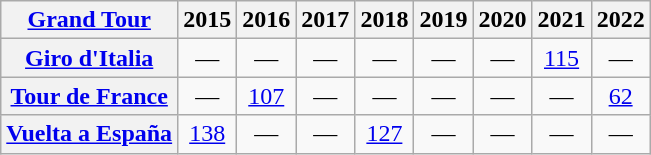<table class="wikitable plainrowheaders">
<tr>
<th scope="col"><a href='#'>Grand Tour</a></th>
<th scope="col">2015</th>
<th scope="col">2016</th>
<th scope="col">2017</th>
<th scope="col">2018</th>
<th scope="col">2019</th>
<th scope="col">2020</th>
<th scope="col">2021</th>
<th scope="col">2022</th>
</tr>
<tr style="text-align:center;">
<th scope="row"> <a href='#'>Giro d'Italia</a></th>
<td>—</td>
<td>—</td>
<td>—</td>
<td>—</td>
<td>—</td>
<td>—</td>
<td><a href='#'>115</a></td>
<td>—</td>
</tr>
<tr style="text-align:center;">
<th scope="row"> <a href='#'>Tour de France</a></th>
<td>—</td>
<td><a href='#'>107</a></td>
<td>—</td>
<td>—</td>
<td>—</td>
<td>—</td>
<td>—</td>
<td><a href='#'>62</a></td>
</tr>
<tr style="text-align:center;">
<th scope="row"> <a href='#'>Vuelta a España</a></th>
<td><a href='#'>138</a></td>
<td>—</td>
<td>—</td>
<td><a href='#'>127</a></td>
<td>—</td>
<td>—</td>
<td>—</td>
<td>—</td>
</tr>
</table>
